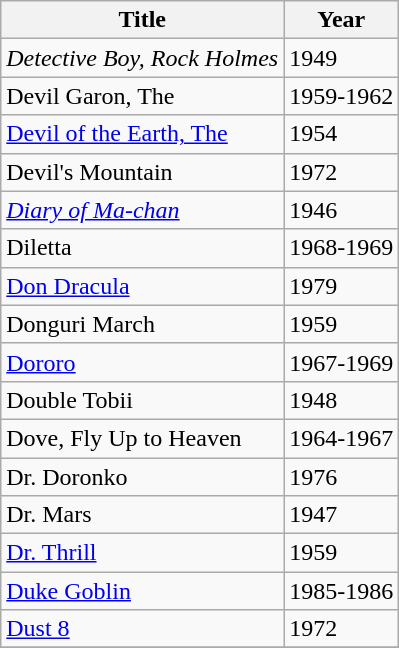<table class="wikitable sortable">
<tr>
<th>Title</th>
<th>Year</th>
</tr>
<tr>
<td><em>Detective Boy, Rock Holmes</em></td>
<td>1949</td>
</tr>
<tr>
<td>Devil Garon, The</td>
<td>1959-1962</td>
</tr>
<tr>
<td><a href='#'>Devil of the Earth, The</a></td>
<td>1954</td>
</tr>
<tr>
<td>Devil's Mountain</td>
<td>1972</td>
</tr>
<tr>
<td><em><a href='#'>Diary of Ma-chan</a></em></td>
<td>1946</td>
</tr>
<tr>
<td>Diletta</td>
<td>1968-1969</td>
</tr>
<tr>
<td><a href='#'>Don Dracula</a></td>
<td>1979</td>
</tr>
<tr>
<td>Donguri March</td>
<td>1959</td>
</tr>
<tr>
<td><a href='#'>Dororo</a></td>
<td>1967-1969</td>
</tr>
<tr>
<td>Double Tobii</td>
<td>1948</td>
</tr>
<tr>
<td>Dove, Fly Up to Heaven</td>
<td>1964-1967</td>
</tr>
<tr>
<td>Dr. Doronko</td>
<td>1976</td>
</tr>
<tr>
<td>Dr. Mars</td>
<td>1947</td>
</tr>
<tr>
<td><a href='#'>Dr. Thrill</a></td>
<td>1959</td>
</tr>
<tr>
<td><a href='#'>Duke Goblin</a></td>
<td>1985-1986</td>
</tr>
<tr>
<td><a href='#'>Dust 8</a></td>
<td>1972</td>
</tr>
<tr>
</tr>
</table>
